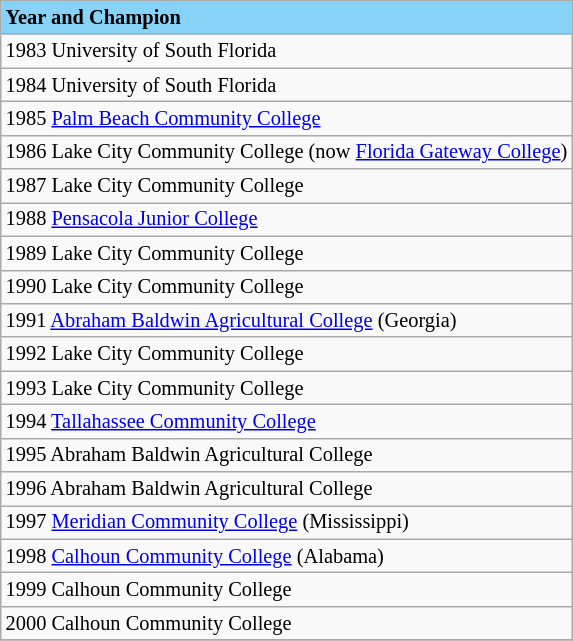<table class="wikitable" style="font-size:85%;">
<tr ! style="background-color: #87D3F8;">
<td><strong>Year and Champion</strong></td>
</tr>
<tr --->
<td>1983 University of South Florida</td>
</tr>
<tr --->
<td>1984 University of South Florida</td>
</tr>
<tr --->
<td>1985 <a href='#'>Palm Beach Community College</a></td>
</tr>
<tr --->
<td>1986 Lake City Community College (now <a href='#'>Florida Gateway College</a>)</td>
</tr>
<tr --->
<td>1987 Lake City Community College</td>
</tr>
<tr --->
<td>1988 <a href='#'>Pensacola Junior College</a></td>
</tr>
<tr --->
<td>1989 Lake City Community College</td>
</tr>
<tr --->
<td>1990 Lake City Community College</td>
</tr>
<tr --->
<td>1991 <a href='#'>Abraham Baldwin Agricultural College</a> (Georgia)</td>
</tr>
<tr --->
<td>1992 Lake City Community College</td>
</tr>
<tr --->
<td>1993 Lake City Community College</td>
</tr>
<tr --->
<td>1994 <a href='#'>Tallahassee Community College</a></td>
</tr>
<tr --->
<td>1995 Abraham Baldwin Agricultural College</td>
</tr>
<tr --->
<td>1996 Abraham Baldwin Agricultural College</td>
</tr>
<tr --->
<td>1997 <a href='#'>Meridian Community College</a> (Mississippi)</td>
</tr>
<tr --->
<td>1998 <a href='#'>Calhoun Community College</a> (Alabama)</td>
</tr>
<tr --->
<td>1999 Calhoun Community College</td>
</tr>
<tr --->
<td>2000 Calhoun Community College</td>
</tr>
<tr --->
</tr>
</table>
